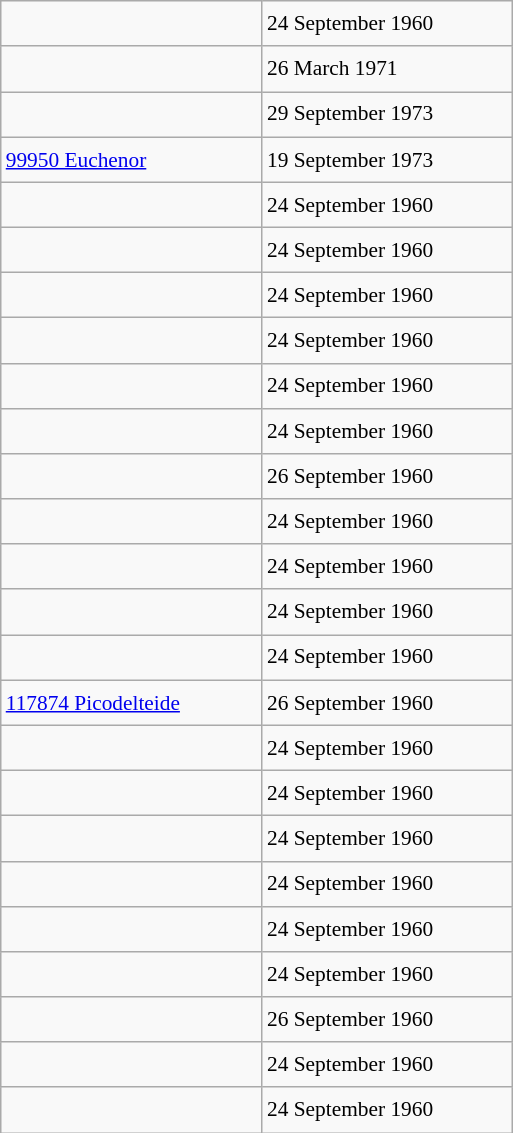<table class="wikitable" style="font-size: 89%; float: left; width: 24em; margin-right: 1em; line-height: 1.65em">
<tr>
<td></td>
<td>24 September 1960</td>
</tr>
<tr>
<td></td>
<td>26 March 1971</td>
</tr>
<tr>
<td></td>
<td>29 September 1973</td>
</tr>
<tr>
<td><a href='#'>99950 Euchenor</a></td>
<td>19 September 1973</td>
</tr>
<tr>
<td></td>
<td>24 September 1960</td>
</tr>
<tr>
<td></td>
<td>24 September 1960</td>
</tr>
<tr>
<td></td>
<td>24 September 1960</td>
</tr>
<tr>
<td></td>
<td>24 September 1960</td>
</tr>
<tr>
<td></td>
<td>24 September 1960</td>
</tr>
<tr>
<td></td>
<td>24 September 1960</td>
</tr>
<tr>
<td></td>
<td>26 September 1960</td>
</tr>
<tr>
<td></td>
<td>24 September 1960</td>
</tr>
<tr>
<td></td>
<td>24 September 1960</td>
</tr>
<tr>
<td></td>
<td>24 September 1960</td>
</tr>
<tr>
<td></td>
<td>24 September 1960</td>
</tr>
<tr>
<td><a href='#'>117874 Picodelteide</a></td>
<td>26 September 1960</td>
</tr>
<tr>
<td></td>
<td>24 September 1960</td>
</tr>
<tr>
<td></td>
<td>24 September 1960</td>
</tr>
<tr>
<td></td>
<td>24 September 1960</td>
</tr>
<tr>
<td></td>
<td>24 September 1960</td>
</tr>
<tr>
<td></td>
<td>24 September 1960</td>
</tr>
<tr>
<td></td>
<td>24 September 1960</td>
</tr>
<tr>
<td></td>
<td>26 September 1960</td>
</tr>
<tr>
<td></td>
<td>24 September 1960</td>
</tr>
<tr>
<td></td>
<td>24 September 1960</td>
</tr>
</table>
